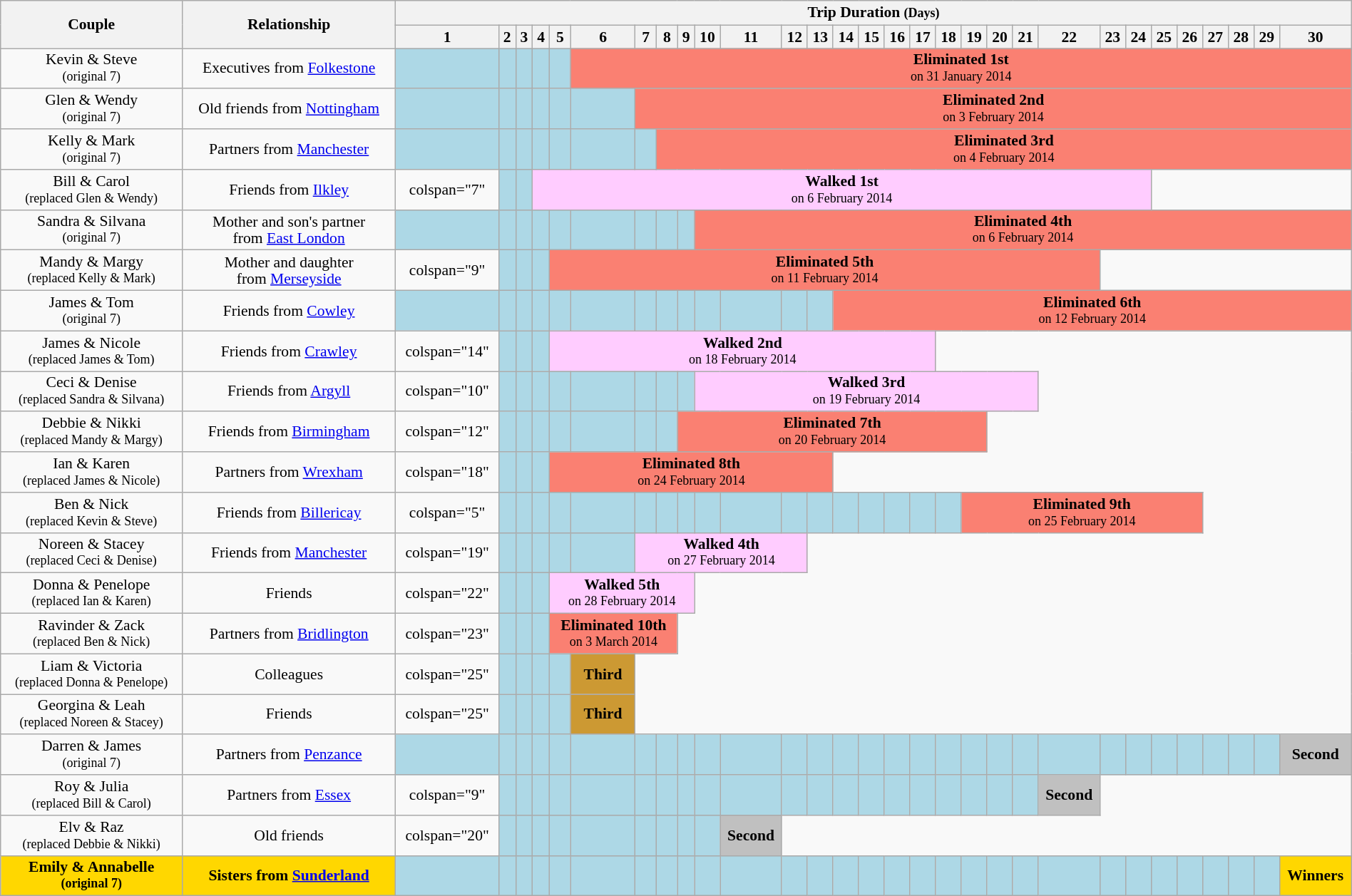<table class="wikitable" style="text-align:center; width:100%; font-size:90%; line-height:15px;">
<tr>
<th rowspan="2">Couple</th>
<th rowspan="2">Relationship</th>
<th colspan="30">Trip Duration <small>(Days)</small></th>
</tr>
<tr>
<th>1</th>
<th>2</th>
<th>3</th>
<th>4</th>
<th>5</th>
<th>6</th>
<th>7</th>
<th>8</th>
<th>9</th>
<th>10</th>
<th>11</th>
<th>12</th>
<th>13</th>
<th>14</th>
<th>15</th>
<th>16</th>
<th>17</th>
<th>18</th>
<th>19</th>
<th>20</th>
<th>21</th>
<th>22</th>
<th>23</th>
<th>24</th>
<th>25</th>
<th>26</th>
<th>27</th>
<th>28</th>
<th>29</th>
<th>30</th>
</tr>
<tr>
<td>Kevin & Steve<br><small>(original 7)</small></td>
<td>Executives from <a href='#'>Folkestone</a></td>
<td style="background:lightblue;"></td>
<td style="background:lightblue;"></td>
<td style="background:lightblue;"></td>
<td style="background:lightblue;"></td>
<td style="background:lightblue;"></td>
<td colspan="25" style="background:salmon;"><strong>Eliminated 1st</strong><br><small>on 31 January 2014</small></td>
</tr>
<tr>
<td>Glen & Wendy<br><small>(original 7)</small></td>
<td>Old friends from <a href='#'>Nottingham</a></td>
<td style="background:lightblue;"></td>
<td style="background:lightblue;"></td>
<td style="background:lightblue;"></td>
<td style="background:lightblue;"></td>
<td style="background:lightblue;"></td>
<td style="background:lightblue;"></td>
<td colspan="24" style="background:salmon;"><strong>Eliminated 2nd</strong><br><small>on 3 February 2014</small></td>
</tr>
<tr>
<td>Kelly & Mark<br><small>(original 7)</small></td>
<td>Partners from <a href='#'>Manchester</a></td>
<td style="background:lightblue;"></td>
<td style="background:lightblue;"></td>
<td style="background:lightblue;"></td>
<td style="background:lightblue;"></td>
<td style="background:lightblue;"></td>
<td style="background:lightblue;"></td>
<td style="background:lightblue;"></td>
<td colspan="23" style="background:salmon;"><strong>Eliminated 3rd</strong><br><small>on 4 February 2014</small></td>
</tr>
<tr>
<td>Bill & Carol<br><small>(replaced Glen & Wendy)</small></td>
<td>Friends from <a href='#'>Ilkley</a></td>
<td>colspan="7" </td>
<td style="background:lightblue;"></td>
<td style="background:lightblue;"></td>
<td colspan="21" style="background:#ffccff;"><strong>Walked 1st</strong><br><small>on 6 February 2014</small></td>
</tr>
<tr>
<td>Sandra & Silvana<br><small>(original 7)</small></td>
<td>Mother and son's partner<br>from <a href='#'>East London</a></td>
<td style="background:lightblue;"></td>
<td style="background:lightblue;"></td>
<td style="background:lightblue;"></td>
<td style="background:lightblue;"></td>
<td style="background:lightblue;"></td>
<td style="background:lightblue;"></td>
<td style="background:lightblue;"></td>
<td style="background:lightblue;"></td>
<td style="background:lightblue;"></td>
<td colspan="21" style="background:salmon;"><strong>Eliminated 4th</strong><br><small>on 6 February 2014</small></td>
</tr>
<tr>
<td>Mandy & Margy<br><small>(replaced Kelly & Mark)</small></td>
<td>Mother and daughter<br>from <a href='#'>Merseyside</a></td>
<td>colspan="9" </td>
<td style="background:lightblue;"></td>
<td style="background:lightblue;"></td>
<td style="background:lightblue;"></td>
<td colspan="18" style="background:salmon;"><strong>Eliminated 5th</strong><br><small>on 11 February 2014</small></td>
</tr>
<tr>
<td>James & Tom<br><small>(original 7)</small></td>
<td>Friends from <a href='#'>Cowley</a></td>
<td style="background:lightblue;"></td>
<td style="background:lightblue;"></td>
<td style="background:lightblue;"></td>
<td style="background:lightblue;"></td>
<td style="background:lightblue;"></td>
<td style="background:lightblue;"></td>
<td style="background:lightblue;"></td>
<td style="background:lightblue;"></td>
<td style="background:lightblue;"></td>
<td style="background:lightblue;"></td>
<td style="background:lightblue;"></td>
<td style="background:lightblue;"></td>
<td style="background:lightblue;"></td>
<td colspan="17" style="background:salmon;"><strong>Eliminated 6th</strong><br><small>on 12 February 2014</small></td>
</tr>
<tr>
<td>James & Nicole<br><small>(replaced James & Tom)</small></td>
<td>Friends from <a href='#'>Crawley</a></td>
<td>colspan="14" </td>
<td style="background:lightblue;"></td>
<td style="background:lightblue;"></td>
<td style="background:lightblue;"></td>
<td colspan="13" style="background:#ffccff;"><strong>Walked 2nd</strong><br><small>on 18 February 2014</small></td>
</tr>
<tr>
<td>Ceci & Denise<br><small>(replaced Sandra & Silvana)</small></td>
<td>Friends from <a href='#'>Argyll</a></td>
<td>colspan="10" </td>
<td style="background:lightblue;"></td>
<td style="background:lightblue;"></td>
<td style="background:lightblue;"></td>
<td style="background:lightblue;"></td>
<td style="background:lightblue;"></td>
<td style="background:lightblue;"></td>
<td style="background:lightblue;"></td>
<td style="background:lightblue;"></td>
<td colspan="12" style="background:#ffccff;"><strong>Walked 3rd</strong><br><small>on 19 February 2014</small></td>
</tr>
<tr>
<td>Debbie & Nikki<br><small>(replaced Mandy & Margy)</small></td>
<td>Friends from <a href='#'>Birmingham</a></td>
<td>colspan="12" </td>
<td style="background:lightblue;"></td>
<td style="background:lightblue;"></td>
<td style="background:lightblue;"></td>
<td style="background:lightblue;"></td>
<td style="background:lightblue;"></td>
<td style="background:lightblue;"></td>
<td style="background:lightblue;"></td>
<td colspan="11" style="background:salmon;"><strong>Eliminated 7th</strong><br><small>on 20 February 2014</small></td>
</tr>
<tr>
<td>Ian & Karen<br><small>(replaced James & Nicole)</small></td>
<td>Partners from <a href='#'>Wrexham</a></td>
<td>colspan="18" </td>
<td style="background:lightblue;"></td>
<td style="background:lightblue;"></td>
<td style="background:lightblue;"></td>
<td colspan="9" style="background:salmon;"><strong>Eliminated 8th</strong><br><small>on 24 February 2014</small></td>
</tr>
<tr>
<td>Ben & Nick<br><small>(replaced Kevin & Steve)</small></td>
<td>Friends from <a href='#'>Billericay</a></td>
<td>colspan="5" </td>
<td style="background:lightblue;"></td>
<td style="background:lightblue;"></td>
<td style="background:lightblue;"></td>
<td style="background:lightblue;"></td>
<td style="background:lightblue;"></td>
<td style="background:lightblue;"></td>
<td style="background:lightblue;"></td>
<td style="background:lightblue;"></td>
<td style="background:lightblue;"></td>
<td style="background:lightblue;"></td>
<td style="background:lightblue;"></td>
<td style="background:lightblue;"></td>
<td style="background:lightblue;"></td>
<td style="background:lightblue;"></td>
<td style="background:lightblue;"></td>
<td style="background:lightblue;"></td>
<td style="background:lightblue;"></td>
<td colspan="8" style="background:salmon;"><strong>Eliminated 9th</strong><br><small>on 25 February 2014</small></td>
</tr>
<tr>
<td>Noreen & Stacey<br><small>(replaced Ceci & Denise)</small></td>
<td>Friends from <a href='#'>Manchester</a></td>
<td>colspan="19" </td>
<td style="background:lightblue;"></td>
<td style="background:lightblue;"></td>
<td style="background:lightblue;"></td>
<td style="background:lightblue;"></td>
<td style="background:lightblue;"></td>
<td colspan="6" style="background:#ffccff;"><strong>Walked 4th</strong><br><small>on 27 February 2014</small></td>
</tr>
<tr>
<td>Donna & Penelope<br><small>(replaced Ian & Karen)</small></td>
<td>Friends</td>
<td>colspan="22" </td>
<td style="background:lightblue;"></td>
<td style="background:lightblue;"></td>
<td style="background:lightblue;"></td>
<td colspan="5" style="background:#ffccff;"><strong>Walked 5th</strong><br><small>on 28 February 2014</small></td>
</tr>
<tr>
<td>Ravinder & Zack<br><small>(replaced Ben & Nick)</small></td>
<td>Partners from <a href='#'>Bridlington</a></td>
<td>colspan="23" </td>
<td style="background:lightblue;"></td>
<td style="background:lightblue;"></td>
<td style="background:lightblue;"></td>
<td colspan="4" style="background:salmon;"><strong>Eliminated 10th</strong><br><small>on 3 March 2014</small></td>
</tr>
<tr>
<td>Liam & Victoria<br><small>(replaced Donna & Penelope)</small></td>
<td>Colleagues</td>
<td>colspan="25" </td>
<td style="background:lightblue;"></td>
<td style="background:lightblue;"></td>
<td style="background:lightblue;"></td>
<td style="background:lightblue;"></td>
<td style="background:#cc9933;"><strong>Third</strong></td>
</tr>
<tr>
<td>Georgina & Leah<br><small>(replaced Noreen & Stacey)</small></td>
<td>Friends</td>
<td>colspan="25" </td>
<td style="background:lightblue;"></td>
<td style="background:lightblue;"></td>
<td style="background:lightblue;"></td>
<td style="background:lightblue;"></td>
<td style="background:#cc9933;"><strong>Third</strong></td>
</tr>
<tr>
<td>Darren & James<br><small>(original 7)</small></td>
<td>Partners from <a href='#'>Penzance</a></td>
<td style="background:lightblue;"></td>
<td style="background:lightblue;"></td>
<td style="background:lightblue;"></td>
<td style="background:lightblue;"></td>
<td style="background:lightblue;"></td>
<td style="background:lightblue;"></td>
<td style="background:lightblue;"></td>
<td style="background:lightblue;"></td>
<td style="background:lightblue;"></td>
<td style="background:lightblue;"></td>
<td style="background:lightblue;"></td>
<td style="background:lightblue;"></td>
<td style="background:lightblue;"></td>
<td style="background:lightblue;"></td>
<td style="background:lightblue;"></td>
<td style="background:lightblue;"></td>
<td style="background:lightblue;"></td>
<td style="background:lightblue;"></td>
<td style="background:lightblue;"></td>
<td style="background:lightblue;"></td>
<td style="background:lightblue;"></td>
<td style="background:lightblue;"></td>
<td style="background:lightblue;"></td>
<td style="background:lightblue;"></td>
<td style="background:lightblue;"></td>
<td style="background:lightblue;"></td>
<td style="background:lightblue;"></td>
<td style="background:lightblue;"></td>
<td style="background:lightblue;"></td>
<td style="background:silver;"><strong>Second</strong></td>
</tr>
<tr>
<td>Roy & Julia<br><small>(replaced Bill & Carol)</small></td>
<td>Partners from <a href='#'>Essex</a></td>
<td>colspan="9" </td>
<td style="background:lightblue;"></td>
<td style="background:lightblue;"></td>
<td style="background:lightblue;"></td>
<td style="background:lightblue;"></td>
<td style="background:lightblue;"></td>
<td style="background:lightblue;"></td>
<td style="background:lightblue;"></td>
<td style="background:lightblue;"></td>
<td style="background:lightblue;"></td>
<td style="background:lightblue;"></td>
<td style="background:lightblue;"></td>
<td style="background:lightblue;"></td>
<td style="background:lightblue;"></td>
<td style="background:lightblue;"></td>
<td style="background:lightblue;"></td>
<td style="background:lightblue;"></td>
<td style="background:lightblue;"></td>
<td style="background:lightblue;"></td>
<td style="background:lightblue;"></td>
<td style="background:lightblue;"></td>
<td style="background:silver;"><strong>Second</strong></td>
</tr>
<tr>
<td>Elv & Raz<br><small>(replaced Debbie & Nikki)</small></td>
<td>Old friends</td>
<td>colspan="20" </td>
<td style="background:lightblue;"></td>
<td style="background:lightblue;"></td>
<td style="background:lightblue;"></td>
<td style="background:lightblue;"></td>
<td style="background:lightblue;"></td>
<td style="background:lightblue;"></td>
<td style="background:lightblue;"></td>
<td style="background:lightblue;"></td>
<td style="background:lightblue;"></td>
<td style="background:silver;"><strong>Second</strong></td>
</tr>
<tr>
<td style="background:gold;"><strong>Emily & Annabelle</strong><br><small><strong>(original 7)</strong></small></td>
<td style="background:gold;"><strong>Sisters from <a href='#'>Sunderland</a></strong></td>
<td style="background:lightblue;"></td>
<td style="background:lightblue;"></td>
<td style="background:lightblue;"></td>
<td style="background:lightblue;"></td>
<td style="background:lightblue;"></td>
<td style="background:lightblue;"></td>
<td style="background:lightblue;"></td>
<td style="background:lightblue;"></td>
<td style="background:lightblue;"></td>
<td style="background:lightblue;"></td>
<td style="background:lightblue;"></td>
<td style="background:lightblue;"></td>
<td style="background:lightblue;"></td>
<td style="background:lightblue;"></td>
<td style="background:lightblue;"></td>
<td style="background:lightblue;"></td>
<td style="background:lightblue;"></td>
<td style="background:lightblue;"></td>
<td style="background:lightblue;"></td>
<td style="background:lightblue;"></td>
<td style="background:lightblue;"></td>
<td style="background:lightblue;"></td>
<td style="background:lightblue;"></td>
<td style="background:lightblue;"></td>
<td style="background:lightblue;"></td>
<td style="background:lightblue;"></td>
<td style="background:lightblue;"></td>
<td style="background:lightblue;"></td>
<td style="background:lightblue;"></td>
<td style="background:gold;"><strong>Winners</strong></td>
</tr>
</table>
